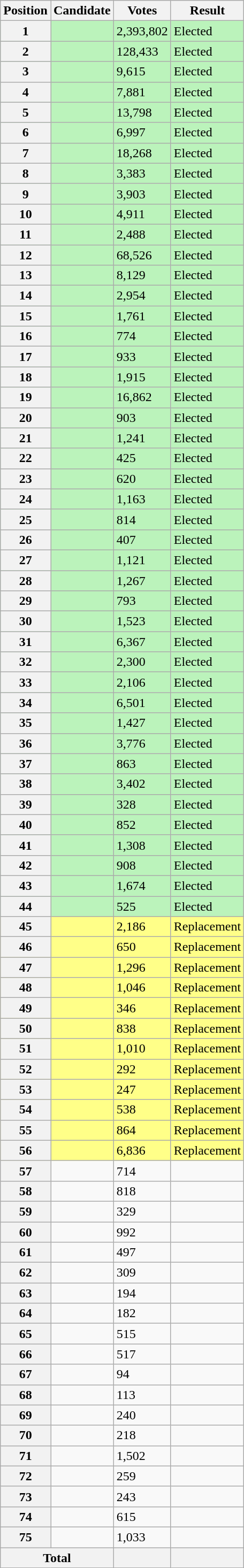<table class="wikitable sortable col3right">
<tr>
<th scope="col">Position</th>
<th scope="col">Candidate</th>
<th scope="col">Votes</th>
<th scope="col">Result</th>
</tr>
<tr bgcolor=bbf3bb>
<th scope="row">1</th>
<td></td>
<td>2,393,802</td>
<td>Elected</td>
</tr>
<tr bgcolor=bbf3bb>
<th scope="row">2</th>
<td></td>
<td>128,433</td>
<td>Elected</td>
</tr>
<tr bgcolor=bbf3bb>
<th scope="row">3</th>
<td></td>
<td>9,615</td>
<td>Elected</td>
</tr>
<tr bgcolor=bbf3bb>
<th scope="row">4</th>
<td></td>
<td>7,881</td>
<td>Elected</td>
</tr>
<tr bgcolor=bbf3bb>
<th scope="row">5</th>
<td></td>
<td>13,798</td>
<td>Elected</td>
</tr>
<tr bgcolor=bbf3bb>
<th scope="row">6</th>
<td></td>
<td>6,997</td>
<td>Elected</td>
</tr>
<tr bgcolor=bbf3bb>
<th scope="row">7</th>
<td></td>
<td>18,268</td>
<td>Elected</td>
</tr>
<tr bgcolor=bbf3bb>
<th scope="row">8</th>
<td></td>
<td>3,383</td>
<td>Elected</td>
</tr>
<tr bgcolor=bbf3bb>
<th scope="row">9</th>
<td></td>
<td>3,903</td>
<td>Elected</td>
</tr>
<tr bgcolor=bbf3bb>
<th scope="row">10</th>
<td></td>
<td>4,911</td>
<td>Elected</td>
</tr>
<tr bgcolor=bbf3bb>
<th scope="row">11</th>
<td></td>
<td>2,488</td>
<td>Elected</td>
</tr>
<tr bgcolor=bbf3bb>
<th scope="row">12</th>
<td></td>
<td>68,526</td>
<td>Elected</td>
</tr>
<tr bgcolor=bbf3bb>
<th scope="row">13</th>
<td></td>
<td>8,129</td>
<td>Elected</td>
</tr>
<tr bgcolor=bbf3bb>
<th scope="row">14</th>
<td></td>
<td>2,954</td>
<td>Elected</td>
</tr>
<tr bgcolor=bbf3bb>
<th scope="row">15</th>
<td></td>
<td>1,761</td>
<td>Elected</td>
</tr>
<tr bgcolor=bbf3bb>
<th scope="row">16</th>
<td></td>
<td>774</td>
<td>Elected</td>
</tr>
<tr bgcolor=bbf3bb>
<th scope="row">17</th>
<td></td>
<td>933</td>
<td>Elected</td>
</tr>
<tr bgcolor=bbf3bb>
<th scope="row">18</th>
<td></td>
<td>1,915</td>
<td>Elected</td>
</tr>
<tr bgcolor=bbf3bb>
<th scope="row">19</th>
<td></td>
<td>16,862</td>
<td>Elected</td>
</tr>
<tr bgcolor=bbf3bb>
<th scope="row">20</th>
<td></td>
<td>903</td>
<td>Elected</td>
</tr>
<tr bgcolor=bbf3bb>
<th scope="row">21</th>
<td></td>
<td>1,241</td>
<td>Elected</td>
</tr>
<tr bgcolor=bbf3bb>
<th scope="row">22</th>
<td></td>
<td>425</td>
<td>Elected</td>
</tr>
<tr bgcolor=bbf3bb>
<th scope="row">23</th>
<td></td>
<td>620</td>
<td>Elected</td>
</tr>
<tr bgcolor=bbf3bb>
<th scope="row">24</th>
<td></td>
<td>1,163</td>
<td>Elected</td>
</tr>
<tr bgcolor=bbf3bb>
<th scope="row">25</th>
<td></td>
<td>814</td>
<td>Elected</td>
</tr>
<tr bgcolor=bbf3bb>
<th scope="row">26</th>
<td></td>
<td>407</td>
<td>Elected</td>
</tr>
<tr bgcolor=bbf3bb>
<th scope="row">27</th>
<td></td>
<td>1,121</td>
<td>Elected</td>
</tr>
<tr bgcolor=bbf3bb>
<th scope="row">28</th>
<td></td>
<td>1,267</td>
<td>Elected</td>
</tr>
<tr bgcolor=bbf3bb>
<th scope="row">29</th>
<td></td>
<td>793</td>
<td>Elected</td>
</tr>
<tr bgcolor=bbf3bb>
<th scope="row">30</th>
<td></td>
<td>1,523</td>
<td>Elected</td>
</tr>
<tr bgcolor=bbf3bb>
<th scope="row">31</th>
<td></td>
<td>6,367</td>
<td>Elected</td>
</tr>
<tr bgcolor=bbf3bb>
<th scope="row">32</th>
<td></td>
<td>2,300</td>
<td>Elected</td>
</tr>
<tr bgcolor=bbf3bb>
<th scope="row">33</th>
<td></td>
<td>2,106</td>
<td>Elected</td>
</tr>
<tr bgcolor=bbf3bb>
<th scope="row">34</th>
<td></td>
<td>6,501</td>
<td>Elected</td>
</tr>
<tr bgcolor=bbf3bb>
<th scope="row">35</th>
<td></td>
<td>1,427</td>
<td>Elected</td>
</tr>
<tr bgcolor=bbf3bb>
<th scope="row">36</th>
<td></td>
<td>3,776</td>
<td>Elected</td>
</tr>
<tr bgcolor=bbf3bb>
<th scope="row">37</th>
<td></td>
<td>863</td>
<td>Elected</td>
</tr>
<tr bgcolor=bbf3bb>
<th scope="row">38</th>
<td></td>
<td>3,402</td>
<td>Elected</td>
</tr>
<tr bgcolor=bbf3bb>
<th scope="row">39</th>
<td></td>
<td>328</td>
<td>Elected</td>
</tr>
<tr bgcolor=bbf3bb>
<th scope="row">40</th>
<td></td>
<td>852</td>
<td>Elected</td>
</tr>
<tr bgcolor=bbf3bb>
<th scope="row">41</th>
<td></td>
<td>1,308</td>
<td>Elected</td>
</tr>
<tr bgcolor=bbf3bb>
<th scope="row">42</th>
<td></td>
<td>908</td>
<td>Elected</td>
</tr>
<tr bgcolor=bbf3bb>
<th scope="row">43</th>
<td></td>
<td>1,674</td>
<td>Elected</td>
</tr>
<tr bgcolor=bbf3bb>
<th scope="row">44</th>
<td></td>
<td>525</td>
<td>Elected</td>
</tr>
<tr bgcolor=#FF8>
<th scope="row">45</th>
<td></td>
<td>2,186</td>
<td>Replacement</td>
</tr>
<tr bgcolor=#FF8>
<th scope="row">46</th>
<td></td>
<td>650</td>
<td>Replacement</td>
</tr>
<tr bgcolor=#FF8>
<th scope="row">47</th>
<td></td>
<td>1,296</td>
<td>Replacement</td>
</tr>
<tr bgcolor=#FF8>
<th scope="row">48</th>
<td></td>
<td>1,046</td>
<td>Replacement</td>
</tr>
<tr bgcolor=#FF8>
<th scope="row">49</th>
<td></td>
<td>346</td>
<td>Replacement</td>
</tr>
<tr bgcolor=#FF8>
<th scope="row">50</th>
<td></td>
<td>838</td>
<td>Replacement</td>
</tr>
<tr bgcolor=#FF8>
<th scope="row">51</th>
<td></td>
<td>1,010</td>
<td>Replacement</td>
</tr>
<tr bgcolor=#FF8>
<th scope="row">52</th>
<td></td>
<td>292</td>
<td>Replacement</td>
</tr>
<tr bgcolor=#FF8>
<th scope="row">53</th>
<td></td>
<td>247</td>
<td>Replacement</td>
</tr>
<tr bgcolor=#FF8>
<th scope="row">54</th>
<td></td>
<td>538</td>
<td>Replacement</td>
</tr>
<tr bgcolor=#FF8>
<th scope="row">55</th>
<td></td>
<td>864</td>
<td>Replacement</td>
</tr>
<tr bgcolor=#FF8>
<th scope="row">56</th>
<td></td>
<td>6,836</td>
<td>Replacement</td>
</tr>
<tr>
<th scope="row">57</th>
<td></td>
<td>714</td>
<td></td>
</tr>
<tr>
<th scope="row">58</th>
<td></td>
<td>818</td>
<td></td>
</tr>
<tr>
<th scope="row">59</th>
<td></td>
<td>329</td>
<td></td>
</tr>
<tr>
<th scope="row">60</th>
<td></td>
<td>992</td>
<td></td>
</tr>
<tr>
<th scope="row">61</th>
<td></td>
<td>497</td>
<td></td>
</tr>
<tr>
<th scope="row">62</th>
<td></td>
<td>309</td>
<td></td>
</tr>
<tr>
<th scope="row">63</th>
<td></td>
<td>194</td>
<td></td>
</tr>
<tr>
<th scope="row">64</th>
<td></td>
<td>182</td>
<td></td>
</tr>
<tr>
<th scope="row">65</th>
<td></td>
<td>515</td>
<td></td>
</tr>
<tr>
<th scope="row">66</th>
<td></td>
<td>517</td>
<td></td>
</tr>
<tr>
<th scope="row">67</th>
<td></td>
<td>94</td>
<td></td>
</tr>
<tr>
<th scope="row">68</th>
<td></td>
<td>113</td>
<td></td>
</tr>
<tr>
<th scope="row">69</th>
<td></td>
<td>240</td>
<td></td>
</tr>
<tr>
<th scope="row">70</th>
<td></td>
<td>218</td>
<td></td>
</tr>
<tr>
<th scope="row">71</th>
<td></td>
<td>1,502</td>
<td></td>
</tr>
<tr>
<th scope="row">72</th>
<td></td>
<td>259</td>
<td></td>
</tr>
<tr>
<th scope="row">73</th>
<td></td>
<td>243</td>
<td></td>
</tr>
<tr>
<th scope="row">74</th>
<td></td>
<td>615</td>
<td></td>
</tr>
<tr>
<th scope="row">75</th>
<td></td>
<td>1,033</td>
<td></td>
</tr>
<tr class="sortbottom">
<th scope="row" colspan="2">Total</th>
<th></th>
<th></th>
</tr>
</table>
